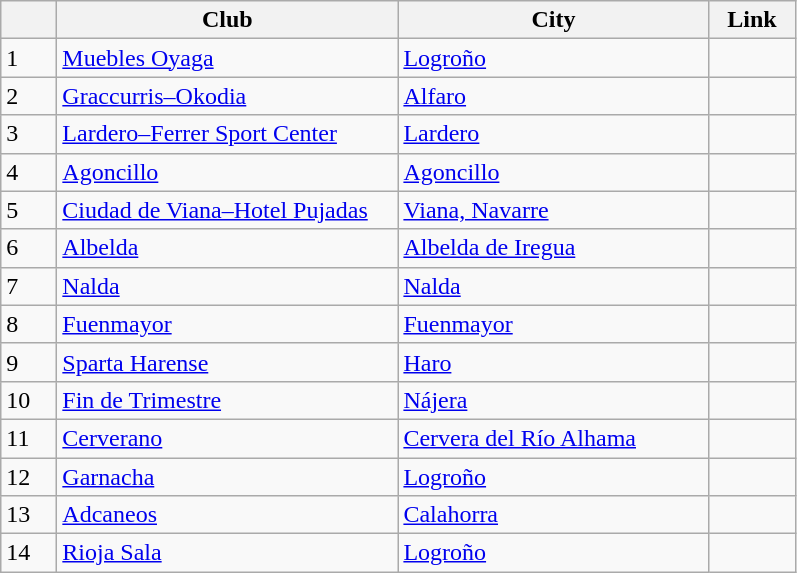<table class="wikitable sortable">
<tr>
<th width=30></th>
<th width=220>Club</th>
<th width=200>City</th>
<th width=50>Link</th>
</tr>
<tr>
<td>1</td>
<td><a href='#'>Muebles Oyaga</a></td>
<td><a href='#'>Logroño</a></td>
<td></td>
</tr>
<tr>
<td>2</td>
<td><a href='#'>Graccurris–Okodia</a></td>
<td><a href='#'>Alfaro</a></td>
<td></td>
</tr>
<tr>
<td>3</td>
<td><a href='#'>Lardero–Ferrer Sport Center</a></td>
<td><a href='#'>Lardero</a></td>
<td></td>
</tr>
<tr>
<td>4</td>
<td><a href='#'>Agoncillo</a></td>
<td><a href='#'>Agoncillo</a></td>
<td></td>
</tr>
<tr>
<td>5</td>
<td><a href='#'>Ciudad de Viana–Hotel Pujadas</a></td>
<td><a href='#'>Viana, Navarre</a></td>
<td></td>
</tr>
<tr>
<td>6</td>
<td><a href='#'>Albelda</a></td>
<td><a href='#'>Albelda de Iregua</a></td>
<td></td>
</tr>
<tr>
<td>7</td>
<td><a href='#'>Nalda</a></td>
<td><a href='#'>Nalda</a></td>
<td></td>
</tr>
<tr>
<td>8</td>
<td><a href='#'>Fuenmayor</a></td>
<td><a href='#'>Fuenmayor</a></td>
<td></td>
</tr>
<tr>
<td>9</td>
<td><a href='#'>Sparta Harense</a></td>
<td><a href='#'>Haro</a></td>
<td></td>
</tr>
<tr>
<td>10</td>
<td><a href='#'>Fin de Trimestre</a></td>
<td><a href='#'>Nájera</a></td>
<td></td>
</tr>
<tr>
<td>11</td>
<td><a href='#'>Cerverano</a></td>
<td><a href='#'>Cervera del Río Alhama</a></td>
<td></td>
</tr>
<tr>
<td>12</td>
<td><a href='#'>Garnacha</a></td>
<td><a href='#'>Logroño</a></td>
<td></td>
</tr>
<tr>
<td>13</td>
<td><a href='#'>Adcaneos</a></td>
<td><a href='#'>Calahorra</a></td>
<td></td>
</tr>
<tr>
<td>14</td>
<td><a href='#'>Rioja Sala</a></td>
<td><a href='#'>Logroño</a></td>
<td></td>
</tr>
</table>
